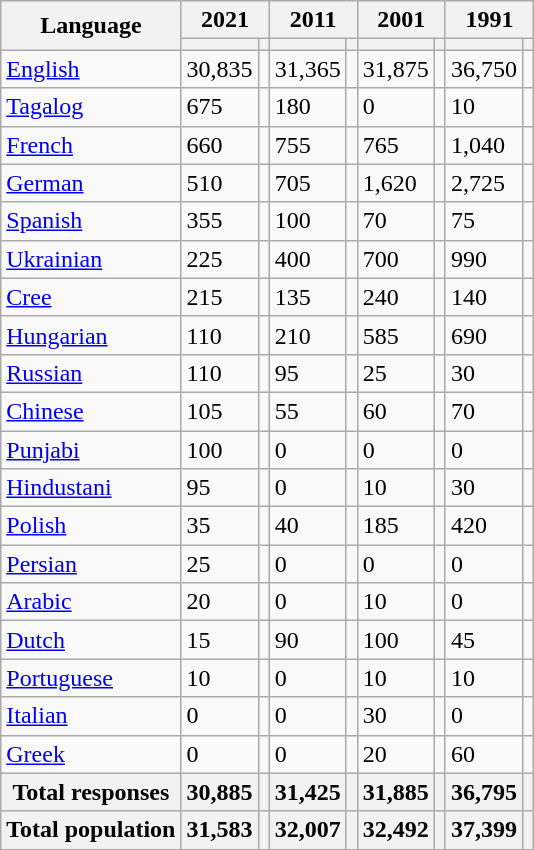<table class="wikitable collapsible sortable">
<tr>
<th rowspan="2">Language</th>
<th colspan="2">2021</th>
<th colspan="2">2011</th>
<th colspan="2">2001</th>
<th colspan="2">1991</th>
</tr>
<tr>
<th><a href='#'></a></th>
<th></th>
<th></th>
<th></th>
<th></th>
<th></th>
<th></th>
<th></th>
</tr>
<tr>
<td><a href='#'>English</a></td>
<td>30,835</td>
<td></td>
<td>31,365</td>
<td></td>
<td>31,875</td>
<td></td>
<td>36,750</td>
<td></td>
</tr>
<tr>
<td><a href='#'>Tagalog</a></td>
<td>675</td>
<td></td>
<td>180</td>
<td></td>
<td>0</td>
<td></td>
<td>10</td>
<td></td>
</tr>
<tr>
<td><a href='#'>French</a></td>
<td>660</td>
<td></td>
<td>755</td>
<td></td>
<td>765</td>
<td></td>
<td>1,040</td>
<td></td>
</tr>
<tr>
<td><a href='#'>German</a></td>
<td>510</td>
<td></td>
<td>705</td>
<td></td>
<td>1,620</td>
<td></td>
<td>2,725</td>
<td></td>
</tr>
<tr>
<td><a href='#'>Spanish</a></td>
<td>355</td>
<td></td>
<td>100</td>
<td></td>
<td>70</td>
<td></td>
<td>75</td>
<td></td>
</tr>
<tr>
<td><a href='#'>Ukrainian</a></td>
<td>225</td>
<td></td>
<td>400</td>
<td></td>
<td>700</td>
<td></td>
<td>990</td>
<td></td>
</tr>
<tr>
<td><a href='#'>Cree</a></td>
<td>215</td>
<td></td>
<td>135</td>
<td></td>
<td>240</td>
<td></td>
<td>140</td>
<td></td>
</tr>
<tr>
<td><a href='#'>Hungarian</a></td>
<td>110</td>
<td></td>
<td>210</td>
<td></td>
<td>585</td>
<td></td>
<td>690</td>
<td></td>
</tr>
<tr>
<td><a href='#'>Russian</a></td>
<td>110</td>
<td></td>
<td>95</td>
<td></td>
<td>25</td>
<td></td>
<td>30</td>
<td></td>
</tr>
<tr>
<td><a href='#'>Chinese</a></td>
<td>105</td>
<td></td>
<td>55</td>
<td></td>
<td>60</td>
<td></td>
<td>70</td>
<td></td>
</tr>
<tr>
<td><a href='#'>Punjabi</a></td>
<td>100</td>
<td></td>
<td>0</td>
<td></td>
<td>0</td>
<td></td>
<td>0</td>
<td></td>
</tr>
<tr>
<td><a href='#'>Hindustani</a></td>
<td>95</td>
<td></td>
<td>0</td>
<td></td>
<td>10</td>
<td></td>
<td>30</td>
<td></td>
</tr>
<tr>
<td><a href='#'>Polish</a></td>
<td>35</td>
<td></td>
<td>40</td>
<td></td>
<td>185</td>
<td></td>
<td>420</td>
<td></td>
</tr>
<tr>
<td><a href='#'>Persian</a></td>
<td>25</td>
<td></td>
<td>0</td>
<td></td>
<td>0</td>
<td></td>
<td>0</td>
<td></td>
</tr>
<tr>
<td><a href='#'>Arabic</a></td>
<td>20</td>
<td></td>
<td>0</td>
<td></td>
<td>10</td>
<td></td>
<td>0</td>
<td></td>
</tr>
<tr>
<td><a href='#'>Dutch</a></td>
<td>15</td>
<td></td>
<td>90</td>
<td></td>
<td>100</td>
<td></td>
<td>45</td>
<td></td>
</tr>
<tr>
<td><a href='#'>Portuguese</a></td>
<td>10</td>
<td></td>
<td>0</td>
<td></td>
<td>10</td>
<td></td>
<td>10</td>
<td></td>
</tr>
<tr>
<td><a href='#'>Italian</a></td>
<td>0</td>
<td></td>
<td>0</td>
<td></td>
<td>30</td>
<td></td>
<td>0</td>
<td></td>
</tr>
<tr>
<td><a href='#'>Greek</a></td>
<td>0</td>
<td></td>
<td>0</td>
<td></td>
<td>20</td>
<td></td>
<td>60</td>
<td></td>
</tr>
<tr>
<th>Total responses</th>
<th>30,885</th>
<th></th>
<th>31,425</th>
<th></th>
<th>31,885</th>
<th></th>
<th>36,795</th>
<th></th>
</tr>
<tr>
<th>Total population</th>
<th>31,583</th>
<th></th>
<th>32,007</th>
<th></th>
<th>32,492</th>
<th></th>
<th>37,399</th>
<th></th>
</tr>
</table>
